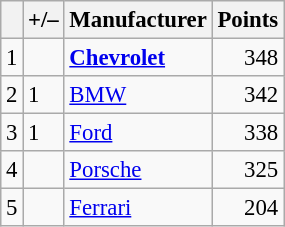<table class="wikitable" style="font-size: 95%;">
<tr>
<th scope="col"></th>
<th scope="col">+/–</th>
<th scope="col">Manufacturer</th>
<th scope="col">Points</th>
</tr>
<tr>
<td align=center>1</td>
<td align="left"></td>
<td><strong> <a href='#'>Chevrolet</a></strong></td>
<td align=right>348</td>
</tr>
<tr>
<td align=center>2</td>
<td align="left"> 1</td>
<td> <a href='#'>BMW</a></td>
<td align=right>342</td>
</tr>
<tr>
<td align=center>3</td>
<td align="left"> 1</td>
<td> <a href='#'>Ford</a></td>
<td align=right>338</td>
</tr>
<tr>
<td align=center>4</td>
<td align="left"></td>
<td> <a href='#'>Porsche</a></td>
<td align=right>325</td>
</tr>
<tr>
<td align=center>5</td>
<td align="left"></td>
<td> <a href='#'>Ferrari</a></td>
<td align=right>204</td>
</tr>
</table>
